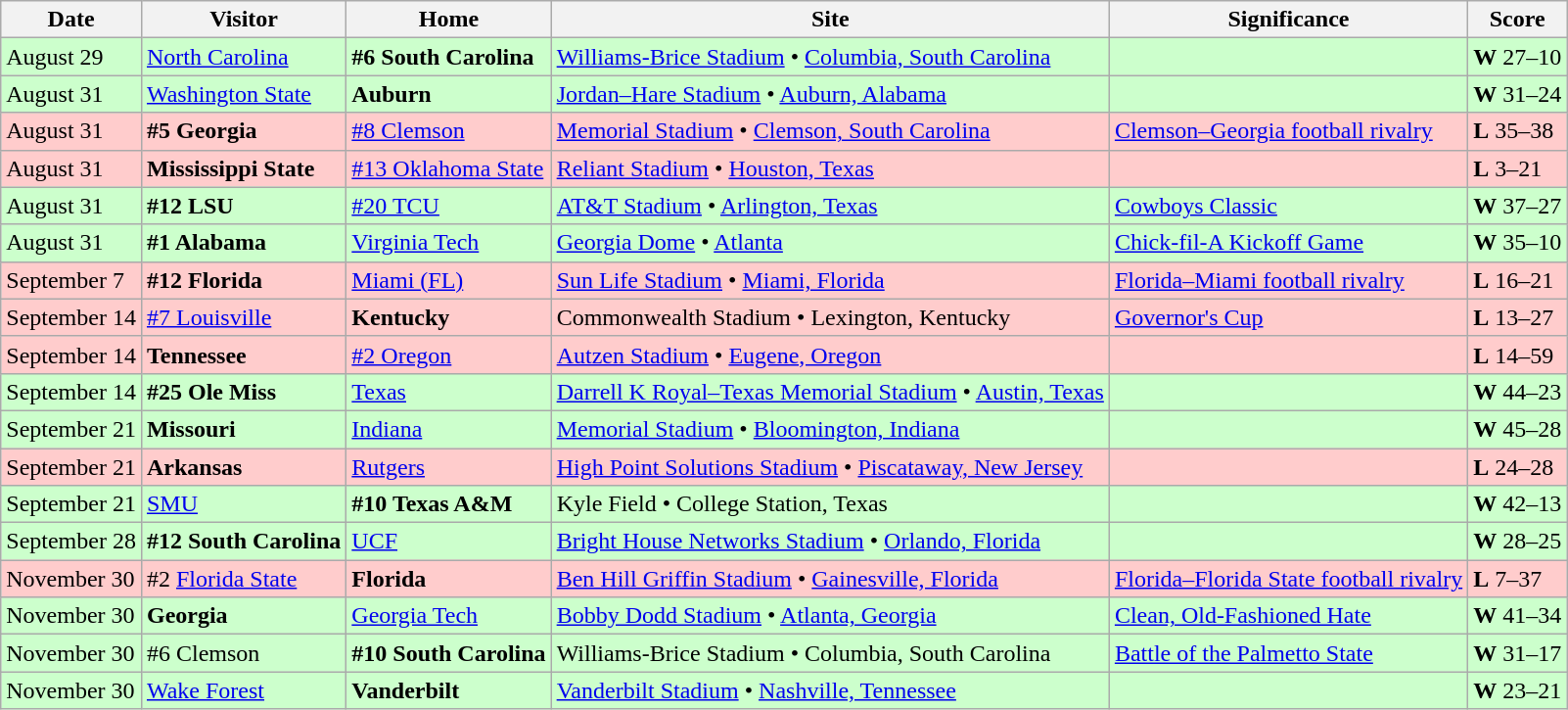<table class="wikitable">
<tr>
<th>Date</th>
<th>Visitor</th>
<th>Home</th>
<th>Site</th>
<th>Significance</th>
<th>Score</th>
</tr>
<tr bgcolor=ccffcc>
<td>August 29</td>
<td><a href='#'>North Carolina</a></td>
<td><strong>#6 South Carolina</strong></td>
<td><a href='#'>Williams-Brice Stadium</a> • <a href='#'>Columbia, South Carolina</a></td>
<td></td>
<td><strong>W</strong> 27–10</td>
</tr>
<tr bgcolor=ccffcc>
<td>August 31</td>
<td><a href='#'>Washington State</a></td>
<td><strong>Auburn</strong></td>
<td><a href='#'>Jordan–Hare Stadium</a> • <a href='#'>Auburn, Alabama</a></td>
<td></td>
<td><strong>W</strong> 31–24</td>
</tr>
<tr bgcolor=ffcccc>
<td>August 31</td>
<td><strong>#5 Georgia</strong></td>
<td><a href='#'>#8 Clemson</a></td>
<td><a href='#'>Memorial Stadium</a> • <a href='#'>Clemson, South Carolina</a></td>
<td><a href='#'>Clemson–Georgia football rivalry</a></td>
<td><strong>L</strong> 35–38</td>
</tr>
<tr bgcolor=ffcccc>
<td>August 31</td>
<td><strong>Mississippi State</strong></td>
<td><a href='#'>#13 Oklahoma State</a></td>
<td><a href='#'>Reliant Stadium</a> • <a href='#'>Houston, Texas</a></td>
<td></td>
<td><strong>L</strong> 3–21</td>
</tr>
<tr bgcolor=ccffcc>
<td>August 31</td>
<td><strong>#12 LSU</strong></td>
<td><a href='#'>#20 TCU</a></td>
<td><a href='#'>AT&T Stadium</a> • <a href='#'>Arlington, Texas</a></td>
<td><a href='#'>Cowboys Classic</a></td>
<td><strong>W</strong> 37–27</td>
</tr>
<tr bgcolor=ccffcc>
<td>August 31</td>
<td><strong>#1 Alabama</strong></td>
<td><a href='#'>Virginia Tech</a></td>
<td><a href='#'>Georgia Dome</a> • <a href='#'>Atlanta</a></td>
<td><a href='#'>Chick-fil-A Kickoff Game</a></td>
<td><strong>W</strong> 35–10</td>
</tr>
<tr bgcolor=ffcccc>
<td>September 7</td>
<td><strong>#12 Florida</strong></td>
<td><a href='#'>Miami (FL)</a></td>
<td><a href='#'>Sun Life Stadium</a> • <a href='#'>Miami, Florida</a></td>
<td><a href='#'>Florida–Miami football rivalry</a></td>
<td><strong>L</strong> 16–21</td>
</tr>
<tr bgcolor=ffcccc>
<td>September 14</td>
<td><a href='#'>#7 Louisville</a></td>
<td><strong>Kentucky</strong></td>
<td>Commonwealth Stadium • Lexington, Kentucky</td>
<td><a href='#'>Governor's Cup</a></td>
<td><strong>L</strong> 13–27</td>
</tr>
<tr bgcolor=ffcccc>
<td>September 14</td>
<td><strong>Tennessee</strong></td>
<td><a href='#'>#2 Oregon</a></td>
<td><a href='#'>Autzen Stadium</a> • <a href='#'>Eugene, Oregon</a></td>
<td></td>
<td><strong>L</strong> 14–59</td>
</tr>
<tr bgcolor=ccffcc>
<td>September 14</td>
<td><strong>#25 Ole Miss</strong></td>
<td><a href='#'>Texas</a></td>
<td><a href='#'>Darrell K Royal–Texas Memorial Stadium</a> • <a href='#'>Austin, Texas</a></td>
<td></td>
<td><strong>W</strong> 44–23</td>
</tr>
<tr bgcolor=ccffcc>
<td>September 21</td>
<td><strong>Missouri</strong></td>
<td><a href='#'>Indiana</a></td>
<td><a href='#'>Memorial Stadium</a> • <a href='#'>Bloomington, Indiana</a></td>
<td></td>
<td><strong>W</strong> 45–28</td>
</tr>
<tr bgcolor=ffcccc>
<td>September 21</td>
<td><strong>Arkansas</strong></td>
<td><a href='#'>Rutgers</a></td>
<td><a href='#'>High Point Solutions Stadium</a> • <a href='#'>Piscataway, New Jersey</a></td>
<td></td>
<td><strong>L</strong> 24–28</td>
</tr>
<tr bgcolor=ccffcc>
<td>September 21</td>
<td><a href='#'>SMU</a></td>
<td><strong>#10 Texas A&M</strong></td>
<td>Kyle Field • College Station, Texas</td>
<td></td>
<td><strong>W</strong> 42–13</td>
</tr>
<tr bgcolor=ccffcc>
<td>September 28</td>
<td><strong>#12 South Carolina</strong></td>
<td><a href='#'>UCF</a></td>
<td><a href='#'>Bright House Networks Stadium</a> • <a href='#'>Orlando, Florida</a></td>
<td></td>
<td><strong>W</strong> 28–25</td>
</tr>
<tr bgcolor=ffcccc>
<td>November 30</td>
<td>#2 <a href='#'>Florida State</a></td>
<td><strong>Florida</strong></td>
<td><a href='#'>Ben Hill Griffin Stadium</a> • <a href='#'>Gainesville, Florida</a></td>
<td><a href='#'>Florida–Florida State football rivalry</a></td>
<td><strong>L</strong> 7–37</td>
</tr>
<tr bgcolor=ccffcc>
<td>November 30</td>
<td><strong>Georgia</strong></td>
<td><a href='#'>Georgia Tech</a></td>
<td><a href='#'>Bobby Dodd Stadium</a> • <a href='#'>Atlanta, Georgia</a></td>
<td><a href='#'>Clean, Old-Fashioned Hate</a></td>
<td><strong>W</strong> 41–34</td>
</tr>
<tr bgcolor=ccffcc>
<td>November 30</td>
<td>#6 Clemson</td>
<td><strong>#10 South Carolina</strong></td>
<td>Williams-Brice Stadium • Columbia, South Carolina</td>
<td><a href='#'>Battle of the Palmetto State</a></td>
<td><strong>W</strong> 31–17</td>
</tr>
<tr bgcolor=ccffcc>
<td>November 30</td>
<td><a href='#'>Wake Forest</a></td>
<td><strong>Vanderbilt</strong></td>
<td><a href='#'>Vanderbilt Stadium</a> • <a href='#'>Nashville, Tennessee</a></td>
<td></td>
<td><strong>W</strong> 23–21</td>
</tr>
</table>
